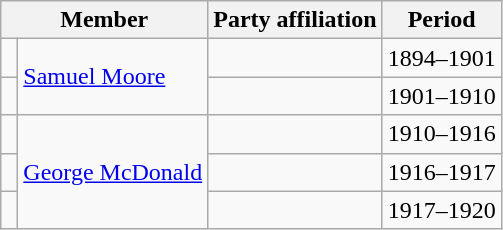<table class="wikitable">
<tr>
<th colspan="2">Member</th>
<th>Party affiliation</th>
<th>Period</th>
</tr>
<tr>
<td> </td>
<td rowspan="2"><a href='#'>Samuel Moore</a></td>
<td></td>
<td>1894–1901</td>
</tr>
<tr>
<td> </td>
<td></td>
<td>1901–1910</td>
</tr>
<tr>
<td> </td>
<td rowspan="3"><a href='#'>George McDonald</a></td>
<td></td>
<td>1910–1916</td>
</tr>
<tr>
<td> </td>
<td></td>
<td>1916–1917</td>
</tr>
<tr>
<td> </td>
<td></td>
<td>1917–1920</td>
</tr>
</table>
